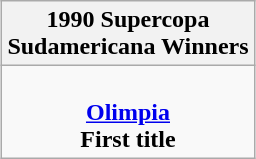<table class="wikitable" style="text-align: center; margin: 0 auto;">
<tr>
<th>1990 Supercopa<br>Sudamericana Winners</th>
</tr>
<tr>
<td><br><strong><a href='#'>Olimpia</a></strong><br><strong>First title</strong></td>
</tr>
</table>
